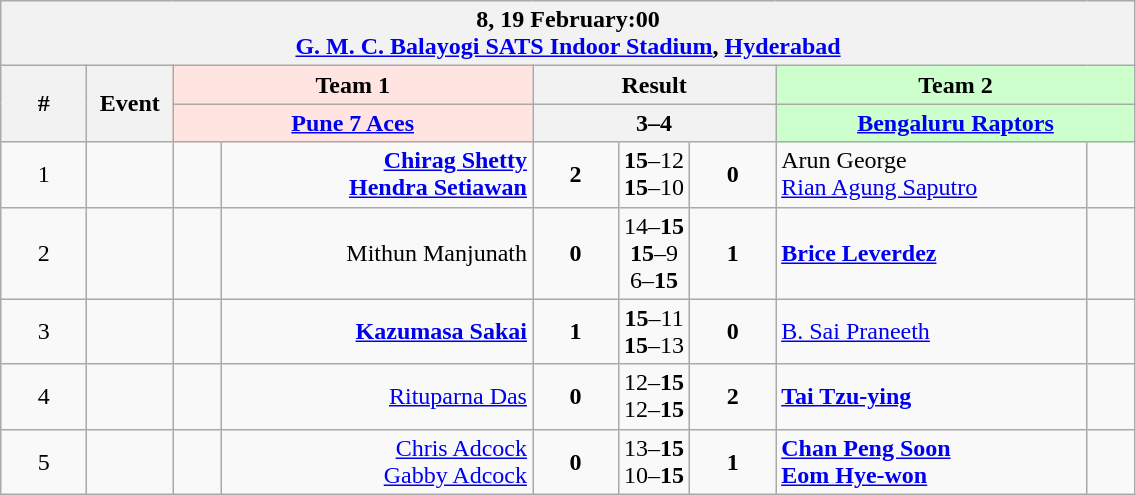<table class="wikitable">
<tr>
<th colspan="9">8, 19 February:00<br><a href='#'>G. M. C. Balayogi SATS Indoor Stadium</a>, <a href='#'>Hyderabad</a></th>
</tr>
<tr>
<th rowspan="2" width="50">#</th>
<th rowspan="2" width="50">Event</th>
<th colspan="2" width="175" style="background-color:#ffe4e1">Team 1</th>
<th colspan="3" width="150">Result</th>
<th colspan="2" width="175" style="background-color:#ccffcc">Team 2</th>
</tr>
<tr>
<th colspan="2" style="background-color:#ffe4e1"><a href='#'>Pune 7 Aces</a></th>
<th colspan="3">3–4</th>
<th colspan="2" style="background-color:#ccffcc"><a href='#'>Bengaluru Raptors</a></th>
</tr>
<tr>
<td align="center">1</td>
<td align="center"></td>
<td width="25"></td>
<td align="right" width="200"><strong><a href='#'>Chirag Shetty</a> <br><a href='#'>Hendra Setiawan</a> </strong></td>
<td align="center" width="50"><strong>2</strong></td>
<td align="center"><strong>15</strong>–12<br><strong>15</strong>–10</td>
<td align="center" width="50"><strong>0</strong></td>
<td align="left" width="200"> Arun George <br> <a href='#'>Rian Agung Saputro</a></td>
<td width="25"></td>
</tr>
<tr>
<td align="center">2</td>
<td align="center"></td>
<td></td>
<td align="right">Mithun Manjunath </td>
<td align="center"><strong>0</strong></td>
<td align="center">14–<strong>15</strong><br><strong>15</strong>–9<br>6–<strong>15</strong></td>
<td align="center"><strong>1</strong></td>
<td align="left"><strong> <a href='#'>Brice Leverdez</a></strong></td>
<td></td>
</tr>
<tr>
<td align="center">3</td>
<td align="center"></td>
<td></td>
<td align="right"><strong><a href='#'>Kazumasa Sakai</a> </strong></td>
<td align="center"><strong>1</strong></td>
<td align="center"><strong>15</strong>–11<br><strong>15</strong>–13</td>
<td align="center"><strong>0</strong></td>
<td align="left"> <a href='#'>B. Sai Praneeth</a></td>
<td></td>
</tr>
<tr>
<td align="center">4</td>
<td align="center"></td>
<td></td>
<td align="right"><a href='#'>Rituparna Das</a> </td>
<td align="center"><strong>0</strong></td>
<td align="center">12–<strong>15</strong><br>12–<strong>15</strong></td>
<td align="center"><strong>2</strong></td>
<td align="left"><strong> <a href='#'>Tai Tzu-ying</a></strong></td>
<td></td>
</tr>
<tr>
<td align="center">5</td>
<td align="center"></td>
<td></td>
<td align="right"><a href='#'>Chris Adcock</a> <br> <a href='#'>Gabby Adcock</a> </td>
<td align="center"><strong>0</strong></td>
<td align="center">13–<strong>15</strong><br>10–<strong>15</strong></td>
<td align="center"><strong>1</strong></td>
<td align="left"><strong> <a href='#'>Chan Peng Soon</a><br> <a href='#'>Eom Hye-won</a></strong></td>
<td></td>
</tr>
</table>
